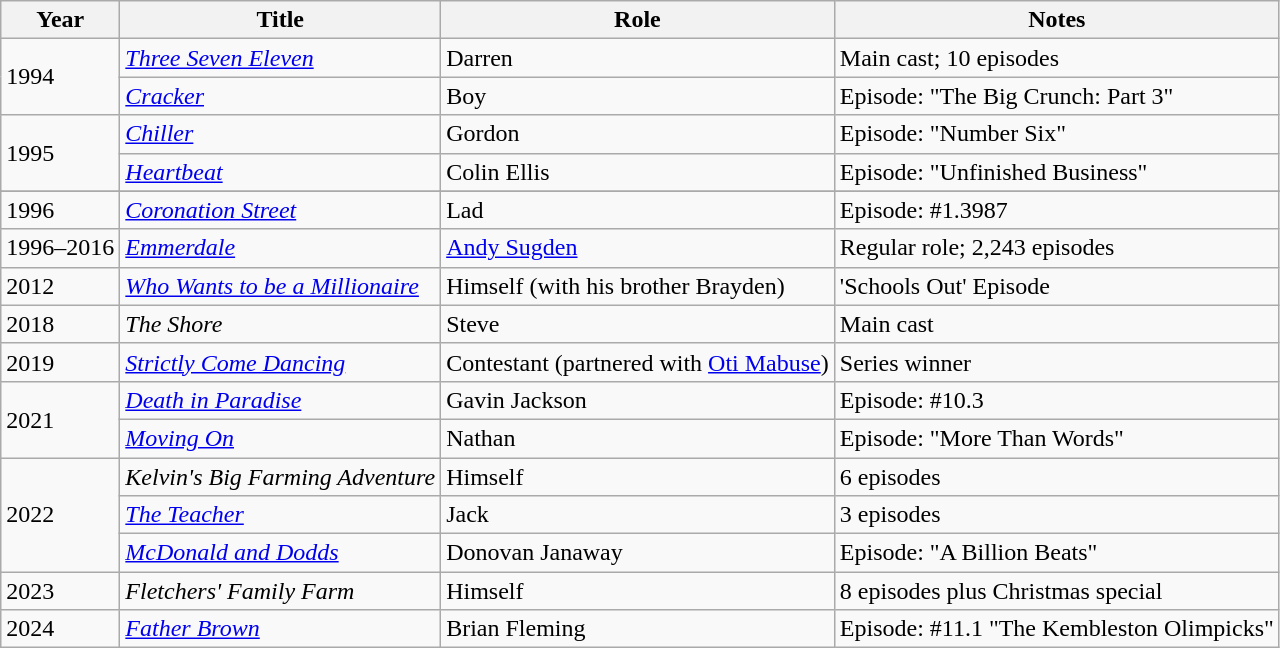<table class="wikitable sortable">
<tr>
<th>Year</th>
<th>Title</th>
<th>Role</th>
<th class="unsortable">Notes</th>
</tr>
<tr>
<td rowspan=2>1994</td>
<td><em><a href='#'>Three Seven Eleven</a></em></td>
<td>Darren</td>
<td>Main cast; 10 episodes</td>
</tr>
<tr>
<td><em><a href='#'>Cracker</a></em></td>
<td>Boy</td>
<td>Episode: "The Big Crunch: Part 3"</td>
</tr>
<tr>
<td rowspan=2>1995</td>
<td><em><a href='#'>Chiller</a></em></td>
<td>Gordon</td>
<td>Episode: "Number Six"</td>
</tr>
<tr>
<td><em><a href='#'>Heartbeat</a></em></td>
<td>Colin Ellis</td>
<td>Episode: "Unfinished Business"</td>
</tr>
<tr>
</tr>
<tr>
<td>1996</td>
<td><em><a href='#'>Coronation Street</a></em></td>
<td>Lad</td>
<td>Episode: #1.3987</td>
</tr>
<tr>
<td>1996–2016</td>
<td><em><a href='#'>Emmerdale</a></em></td>
<td><a href='#'>Andy Sugden</a></td>
<td>Regular role; 2,243 episodes</td>
</tr>
<tr>
<td>2012</td>
<td><a href='#'><em>Who Wants to be a Millionaire</em></a></td>
<td>Himself (with his brother Brayden)</td>
<td>'Schools Out' Episode</td>
</tr>
<tr>
<td>2018</td>
<td><em>The Shore</em></td>
<td>Steve</td>
<td>Main cast</td>
</tr>
<tr>
<td>2019</td>
<td><em><a href='#'>Strictly Come Dancing</a></em></td>
<td>Contestant (partnered with <a href='#'>Oti Mabuse</a>)</td>
<td>Series winner</td>
</tr>
<tr>
<td rowspan=2>2021</td>
<td><em><a href='#'>Death in Paradise</a></em></td>
<td>Gavin Jackson</td>
<td>Episode: #10.3</td>
</tr>
<tr>
<td><em><a href='#'>Moving On</a></em></td>
<td>Nathan</td>
<td>Episode: "More Than Words"</td>
</tr>
<tr>
<td rowspan="3">2022</td>
<td><em>Kelvin's Big Farming Adventure</em></td>
<td>Himself</td>
<td>6 episodes</td>
</tr>
<tr>
<td><em><a href='#'>The Teacher</a></em></td>
<td>Jack</td>
<td>3 episodes</td>
</tr>
<tr>
<td><em><a href='#'>McDonald and Dodds</a></em></td>
<td>Donovan Janaway</td>
<td>Episode: "A Billion Beats"</td>
</tr>
<tr>
<td>2023</td>
<td><em>Fletchers' Family Farm</em></td>
<td>Himself</td>
<td>8 episodes plus Christmas special</td>
</tr>
<tr>
<td>2024</td>
<td><em><a href='#'>Father Brown</a></em></td>
<td>Brian Fleming</td>
<td>Episode: #11.1 "The Kembleston Olimpicks"</td>
</tr>
</table>
